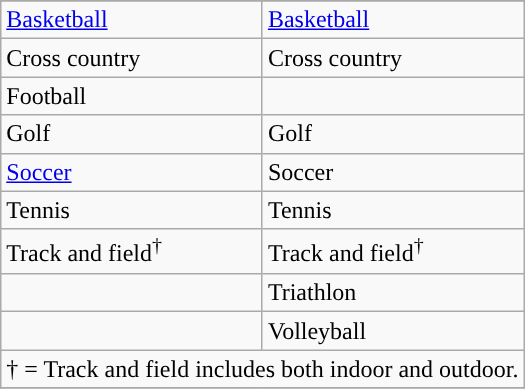<table class="wikitable">
<tr>
</tr>
<tr>
<td><a href='#'>Basketball</a></td>
<td><a href='#'>Basketball</a></td>
</tr>
<tr>
<td>Cross country</td>
<td>Cross country</td>
</tr>
<tr>
<td>Football</td>
<td></td>
</tr>
<tr>
<td>Golf</td>
<td>Golf</td>
</tr>
<tr>
<td><a href='#'>Soccer</a></td>
<td>Soccer</td>
</tr>
<tr>
<td>Tennis</td>
<td>Tennis</td>
</tr>
<tr>
<td>Track and field<sup>†</sup></td>
<td>Track and field<sup>†</sup></td>
</tr>
<tr>
<td></td>
<td>Triathlon</td>
</tr>
<tr>
<td></td>
<td>Volleyball</td>
</tr>
<tr>
<td colspan="2">† = Track and field includes both indoor and outdoor.</td>
</tr>
<tr>
</tr>
</table>
